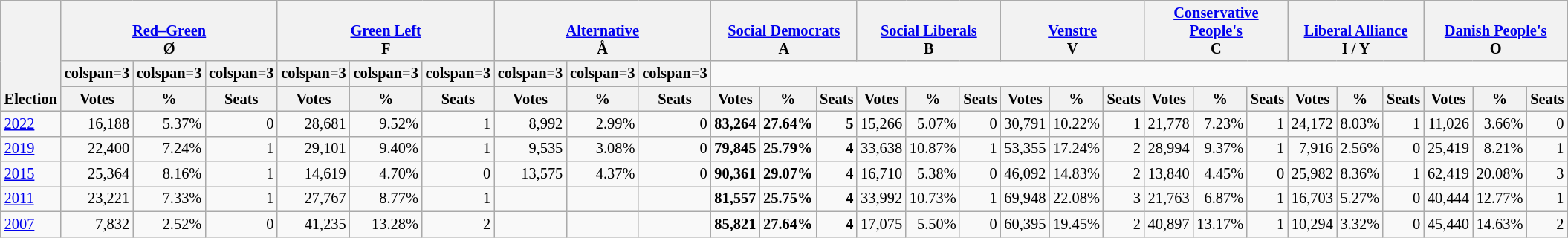<table class="wikitable" border="1" style="font-size:85%; text-align:right;">
<tr>
<th style="text-align:left;" valign=bottom rowspan=3>Election</th>
<th valign=bottom colspan=3><a href='#'>Red–Green</a><br>Ø</th>
<th valign=bottom colspan=3><a href='#'>Green Left</a><br>F</th>
<th valign=bottom colspan=3><a href='#'>Alternative</a><br>Å</th>
<th valign=bottom colspan=3><a href='#'>Social Democrats</a><br>A</th>
<th valign=bottom colspan=3><a href='#'>Social Liberals</a><br>B</th>
<th valign=bottom colspan=3><a href='#'>Venstre</a><br>V</th>
<th valign=bottom colspan=3><a href='#'>Conservative People's</a><br>C</th>
<th valign=bottom colspan=3><a href='#'>Liberal Alliance</a><br>I / Y</th>
<th valign=bottom colspan=3><a href='#'>Danish People's</a><br>O</th>
</tr>
<tr>
<th>colspan=3 </th>
<th>colspan=3 </th>
<th>colspan=3 </th>
<th>colspan=3 </th>
<th>colspan=3 </th>
<th>colspan=3 </th>
<th>colspan=3 </th>
<th>colspan=3 </th>
<th>colspan=3 </th>
</tr>
<tr>
<th>Votes</th>
<th>%</th>
<th>Seats</th>
<th>Votes</th>
<th>%</th>
<th>Seats</th>
<th>Votes</th>
<th>%</th>
<th>Seats</th>
<th>Votes</th>
<th>%</th>
<th>Seats</th>
<th>Votes</th>
<th>%</th>
<th>Seats</th>
<th>Votes</th>
<th>%</th>
<th>Seats</th>
<th>Votes</th>
<th>%</th>
<th>Seats</th>
<th>Votes</th>
<th>%</th>
<th>Seats</th>
<th>Votes</th>
<th>%</th>
<th>Seats</th>
</tr>
<tr>
<td align=left><a href='#'>2022</a></td>
<td>16,188</td>
<td>5.37%</td>
<td>0</td>
<td>28,681</td>
<td>9.52%</td>
<td>1</td>
<td>8,992</td>
<td>2.99%</td>
<td>0</td>
<td><strong>83,264</strong></td>
<td><strong>27.64%</strong></td>
<td><strong>5</strong></td>
<td>15,266</td>
<td>5.07%</td>
<td>0</td>
<td>30,791</td>
<td>10.22%</td>
<td>1</td>
<td>21,778</td>
<td>7.23%</td>
<td>1</td>
<td>24,172</td>
<td>8.03%</td>
<td>1</td>
<td>11,026</td>
<td>3.66%</td>
<td>0</td>
</tr>
<tr>
<td align=left><a href='#'>2019</a></td>
<td>22,400</td>
<td>7.24%</td>
<td>1</td>
<td>29,101</td>
<td>9.40%</td>
<td>1</td>
<td>9,535</td>
<td>3.08%</td>
<td>0</td>
<td><strong>79,845</strong></td>
<td><strong>25.79%</strong></td>
<td><strong>4</strong></td>
<td>33,638</td>
<td>10.87%</td>
<td>1</td>
<td>53,355</td>
<td>17.24%</td>
<td>2</td>
<td>28,994</td>
<td>9.37%</td>
<td>1</td>
<td>7,916</td>
<td>2.56%</td>
<td>0</td>
<td>25,419</td>
<td>8.21%</td>
<td>1</td>
</tr>
<tr>
<td align=left><a href='#'>2015</a></td>
<td>25,364</td>
<td>8.16%</td>
<td>1</td>
<td>14,619</td>
<td>4.70%</td>
<td>0</td>
<td>13,575</td>
<td>4.37%</td>
<td>0</td>
<td><strong>90,361</strong></td>
<td><strong>29.07%</strong></td>
<td><strong>4</strong></td>
<td>16,710</td>
<td>5.38%</td>
<td>0</td>
<td>46,092</td>
<td>14.83%</td>
<td>2</td>
<td>13,840</td>
<td>4.45%</td>
<td>0</td>
<td>25,982</td>
<td>8.36%</td>
<td>1</td>
<td>62,419</td>
<td>20.08%</td>
<td>3</td>
</tr>
<tr>
<td align=left><a href='#'>2011</a></td>
<td>23,221</td>
<td>7.33%</td>
<td>1</td>
<td>27,767</td>
<td>8.77%</td>
<td>1</td>
<td></td>
<td></td>
<td></td>
<td><strong>81,557</strong></td>
<td><strong>25.75%</strong></td>
<td><strong>4</strong></td>
<td>33,992</td>
<td>10.73%</td>
<td>1</td>
<td>69,948</td>
<td>22.08%</td>
<td>3</td>
<td>21,763</td>
<td>6.87%</td>
<td>1</td>
<td>16,703</td>
<td>5.27%</td>
<td>0</td>
<td>40,444</td>
<td>12.77%</td>
<td>1</td>
</tr>
<tr>
<td align=left><a href='#'>2007</a></td>
<td>7,832</td>
<td>2.52%</td>
<td>0</td>
<td>41,235</td>
<td>13.28%</td>
<td>2</td>
<td></td>
<td></td>
<td></td>
<td><strong>85,821</strong></td>
<td><strong>27.64%</strong></td>
<td><strong>4</strong></td>
<td>17,075</td>
<td>5.50%</td>
<td>0</td>
<td>60,395</td>
<td>19.45%</td>
<td>2</td>
<td>40,897</td>
<td>13.17%</td>
<td>1</td>
<td>10,294</td>
<td>3.32%</td>
<td>0</td>
<td>45,440</td>
<td>14.63%</td>
<td>2</td>
</tr>
</table>
